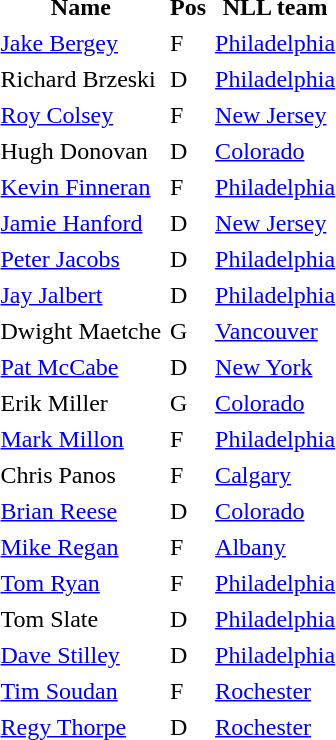<table BORDER="0" CELLPADDING="3" CELLSPACING="0">
<tr>
<th>Name</th>
<th>Pos</th>
<th>NLL team</th>
</tr>
<tr>
<td><a href='#'>Jake Bergey</a></td>
<td>F</td>
<td><a href='#'>Philadelphia</a></td>
</tr>
<tr>
<td>Richard Brzeski</td>
<td>D</td>
<td><a href='#'>Philadelphia</a></td>
</tr>
<tr>
<td><a href='#'>Roy Colsey</a></td>
<td>F</td>
<td><a href='#'>New Jersey</a></td>
</tr>
<tr>
<td>Hugh Donovan</td>
<td>D</td>
<td><a href='#'>Colorado</a></td>
</tr>
<tr>
<td><a href='#'>Kevin Finneran</a></td>
<td>F</td>
<td><a href='#'>Philadelphia</a></td>
</tr>
<tr>
<td><a href='#'>Jamie Hanford</a></td>
<td>D</td>
<td><a href='#'>New Jersey</a></td>
</tr>
<tr>
<td><a href='#'>Peter Jacobs</a></td>
<td>D</td>
<td><a href='#'>Philadelphia</a></td>
</tr>
<tr>
<td><a href='#'>Jay Jalbert</a></td>
<td>D</td>
<td><a href='#'>Philadelphia</a></td>
</tr>
<tr>
<td>Dwight Maetche</td>
<td>G</td>
<td><a href='#'>Vancouver</a></td>
</tr>
<tr>
<td><a href='#'>Pat McCabe</a></td>
<td>D</td>
<td><a href='#'>New York</a></td>
</tr>
<tr>
<td>Erik Miller</td>
<td>G</td>
<td><a href='#'>Colorado</a></td>
</tr>
<tr>
<td><a href='#'>Mark Millon</a></td>
<td>F</td>
<td><a href='#'>Philadelphia</a></td>
</tr>
<tr>
<td>Chris Panos</td>
<td>F</td>
<td><a href='#'>Calgary</a></td>
</tr>
<tr>
<td><a href='#'>Brian Reese</a></td>
<td>D</td>
<td><a href='#'>Colorado</a></td>
</tr>
<tr>
<td><a href='#'>Mike Regan</a></td>
<td>F</td>
<td><a href='#'>Albany</a></td>
</tr>
<tr>
<td><a href='#'>Tom Ryan</a></td>
<td>F</td>
<td><a href='#'>Philadelphia</a></td>
</tr>
<tr>
<td>Tom Slate</td>
<td>D</td>
<td><a href='#'>Philadelphia</a></td>
</tr>
<tr>
<td><a href='#'>Dave Stilley</a></td>
<td>D</td>
<td><a href='#'>Philadelphia</a></td>
</tr>
<tr>
<td><a href='#'>Tim Soudan</a></td>
<td>F</td>
<td><a href='#'>Rochester</a></td>
</tr>
<tr>
<td><a href='#'>Regy Thorpe</a></td>
<td>D</td>
<td><a href='#'>Rochester</a></td>
</tr>
<tr>
</tr>
</table>
